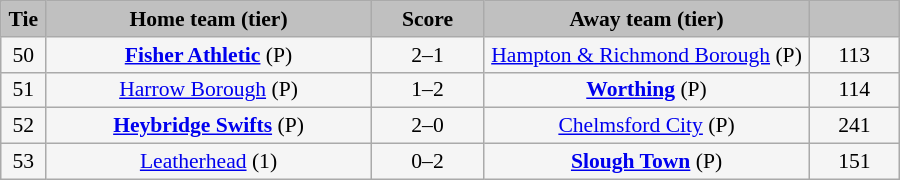<table class="wikitable" style="width: 600px; background:WhiteSmoke; text-align:center; font-size:90%">
<tr>
<td scope="col" style="width:  5.00%; background:silver;"><strong>Tie</strong></td>
<td scope="col" style="width: 36.25%; background:silver;"><strong>Home team (tier)</strong></td>
<td scope="col" style="width: 12.50%; background:silver;"><strong>Score</strong></td>
<td scope="col" style="width: 36.25%; background:silver;"><strong>Away team (tier)</strong></td>
<td scope="col" style="width: 10.00%; background:silver;"><strong></strong></td>
</tr>
<tr>
<td>50</td>
<td><strong><a href='#'>Fisher Athletic</a></strong> (P)</td>
<td>2–1</td>
<td><a href='#'>Hampton & Richmond Borough</a> (P)</td>
<td>113</td>
</tr>
<tr>
<td>51</td>
<td><a href='#'>Harrow Borough</a> (P)</td>
<td>1–2</td>
<td><strong><a href='#'>Worthing</a></strong> (P)</td>
<td>114</td>
</tr>
<tr>
<td>52</td>
<td><strong><a href='#'>Heybridge Swifts</a></strong> (P)</td>
<td>2–0</td>
<td><a href='#'>Chelmsford City</a> (P)</td>
<td>241</td>
</tr>
<tr>
<td>53</td>
<td><a href='#'>Leatherhead</a> (1)</td>
<td>0–2</td>
<td><strong><a href='#'>Slough Town</a></strong> (P)</td>
<td>151</td>
</tr>
</table>
